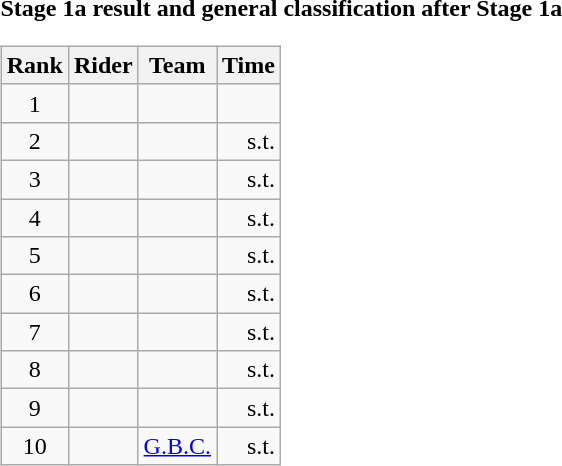<table>
<tr>
<td><strong>Stage 1a result and general classification after Stage 1a</strong><br><table class="wikitable">
<tr>
<th scope="col">Rank</th>
<th scope="col">Rider</th>
<th scope="col">Team</th>
<th scope="col">Time</th>
</tr>
<tr>
<td style="text-align:center;">1</td>
<td></td>
<td></td>
<td style="text-align:right;"></td>
</tr>
<tr>
<td style="text-align:center;">2</td>
<td></td>
<td></td>
<td style="text-align:right;">s.t.</td>
</tr>
<tr>
<td style="text-align:center;">3</td>
<td></td>
<td></td>
<td style="text-align:right;">s.t.</td>
</tr>
<tr>
<td style="text-align:center;">4</td>
<td></td>
<td></td>
<td style="text-align:right;">s.t.</td>
</tr>
<tr>
<td style="text-align:center;">5</td>
<td></td>
<td></td>
<td style="text-align:right;">s.t.</td>
</tr>
<tr>
<td style="text-align:center;">6</td>
<td></td>
<td></td>
<td style="text-align:right;">s.t.</td>
</tr>
<tr>
<td style="text-align:center;">7</td>
<td></td>
<td></td>
<td style="text-align:right;">s.t.</td>
</tr>
<tr>
<td style="text-align:center;">8</td>
<td></td>
<td></td>
<td style="text-align:right;">s.t.</td>
</tr>
<tr>
<td style="text-align:center;">9</td>
<td></td>
<td></td>
<td style="text-align:right;">s.t.</td>
</tr>
<tr>
<td style="text-align:center;">10</td>
<td></td>
<td><a href='#'>G.B.C.</a></td>
<td style="text-align:right;">s.t.</td>
</tr>
</table>
</td>
</tr>
</table>
